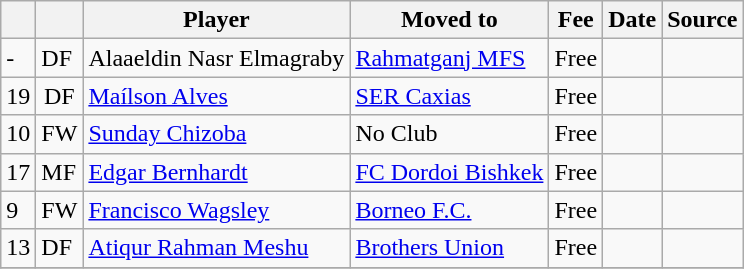<table class="wikitable plainrowheaders sortable">
<tr>
<th></th>
<th></th>
<th>Player</th>
<th>Moved to</th>
<th>Fee</th>
<th>Date</th>
<th>Source</th>
</tr>
<tr>
<td>-</td>
<td>DF</td>
<td> Alaaeldin Nasr Elmagraby</td>
<td> <a href='#'>Rahmatganj MFS</a></td>
<td>Free</td>
<td></td>
<td></td>
</tr>
<tr>
<td align=center>19</td>
<td align=center>DF</td>
<td> <a href='#'>Maílson Alves</a></td>
<td> <a href='#'>SER Caxias</a></td>
<td>Free</td>
<td></td>
<td></td>
</tr>
<tr>
<td>10</td>
<td>FW</td>
<td> <a href='#'>Sunday Chizoba</a></td>
<td>No Club</td>
<td>Free</td>
<td></td>
<td></td>
</tr>
<tr>
<td>17</td>
<td>MF</td>
<td> <a href='#'>Edgar Bernhardt</a></td>
<td> <a href='#'>FC Dordoi Bishkek</a></td>
<td>Free</td>
<td></td>
<td></td>
</tr>
<tr>
<td>9</td>
<td>FW</td>
<td> <a href='#'>Francisco Wagsley</a></td>
<td> <a href='#'>Borneo F.C.</a></td>
<td>Free</td>
<td></td>
<td></td>
</tr>
<tr>
<td>13</td>
<td>DF</td>
<td> <a href='#'>Atiqur Rahman Meshu</a></td>
<td> <a href='#'>Brothers Union</a></td>
<td>Free</td>
<td></td>
<td></td>
</tr>
<tr>
</tr>
</table>
